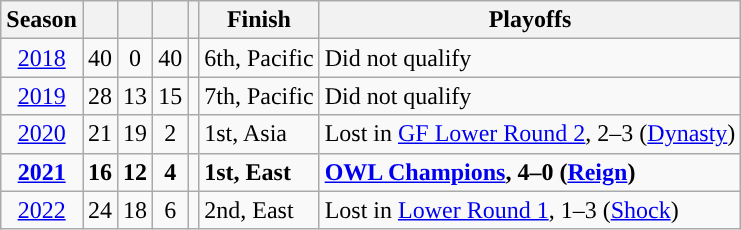<table class="wikitable" style="text-align:center;">
<tr>
<th style="background:#">Season</th>
<th style="background:#"></th>
<th style="background:#"></th>
<th style="background:#"></th>
<th style="background:#"></th>
<th style="background:#">Finish</th>
<th style="background:#">Playoffs</th>
</tr>
<tr>
<td><a href='#'>2018</a></td>
<td>40</td>
<td>0</td>
<td>40</td>
<td></td>
<td style="text-align:left">6th, Pacific</td>
<td style="text-align:left">Did not qualify</td>
</tr>
<tr>
<td><a href='#'>2019</a></td>
<td>28</td>
<td>13</td>
<td>15</td>
<td></td>
<td style="text-align:left">7th, Pacific</td>
<td style="text-align:left">Did not qualify</td>
</tr>
<tr>
<td><a href='#'>2020</a></td>
<td>21</td>
<td>19</td>
<td>2</td>
<td></td>
<td style="text-align:left">1st, Asia</td>
<td style="text-align:left">Lost in <a href='#'>GF Lower Round 2</a>, 2–3 (<a href='#'>Dynasty</a>)</td>
</tr>
<tr>
<td><strong><a href='#'>2021</a></strong></td>
<td><strong>16</strong></td>
<td><strong>12</strong></td>
<td><strong>4</strong></td>
<td><strong></strong></td>
<td style="text-align:left"><strong>1st, East</strong></td>
<td style="text-align:left"><strong><a href='#'>OWL Champions</a>, 4–0 (<a href='#'>Reign</a>)</strong></td>
</tr>
<tr>
<td><a href='#'>2022</a></td>
<td>24</td>
<td>18</td>
<td>6</td>
<td></td>
<td style="text-align:left">2nd, East</td>
<td style="text-align:left">Lost in <a href='#'>Lower Round 1</a>, 1–3 (<a href='#'>Shock</a>)</td>
</tr>
</table>
